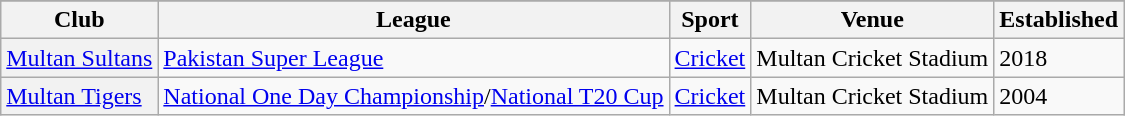<table class="wikitable sortable">
<tr>
</tr>
<tr>
<th scope="col">Club</th>
<th scope="col">League</th>
<th scope="col">Sport</th>
<th scope="col">Venue</th>
<th scope="col">Established</th>
</tr>
<tr>
<th scope="row" style="font-weight: normal; text-align: left;"><a href='#'>Multan Sultans</a></th>
<td><a href='#'>Pakistan Super League</a></td>
<td><a href='#'>Cricket</a></td>
<td>Multan Cricket Stadium</td>
<td>2018</td>
</tr>
<tr>
<th scope="row" style="font-weight: normal; text-align: left;"><a href='#'>Multan Tigers</a></th>
<td><a href='#'>National One Day Championship</a>/<a href='#'>National T20 Cup</a></td>
<td><a href='#'>Cricket</a></td>
<td>Multan Cricket Stadium</td>
<td>2004</td>
</tr>
</table>
